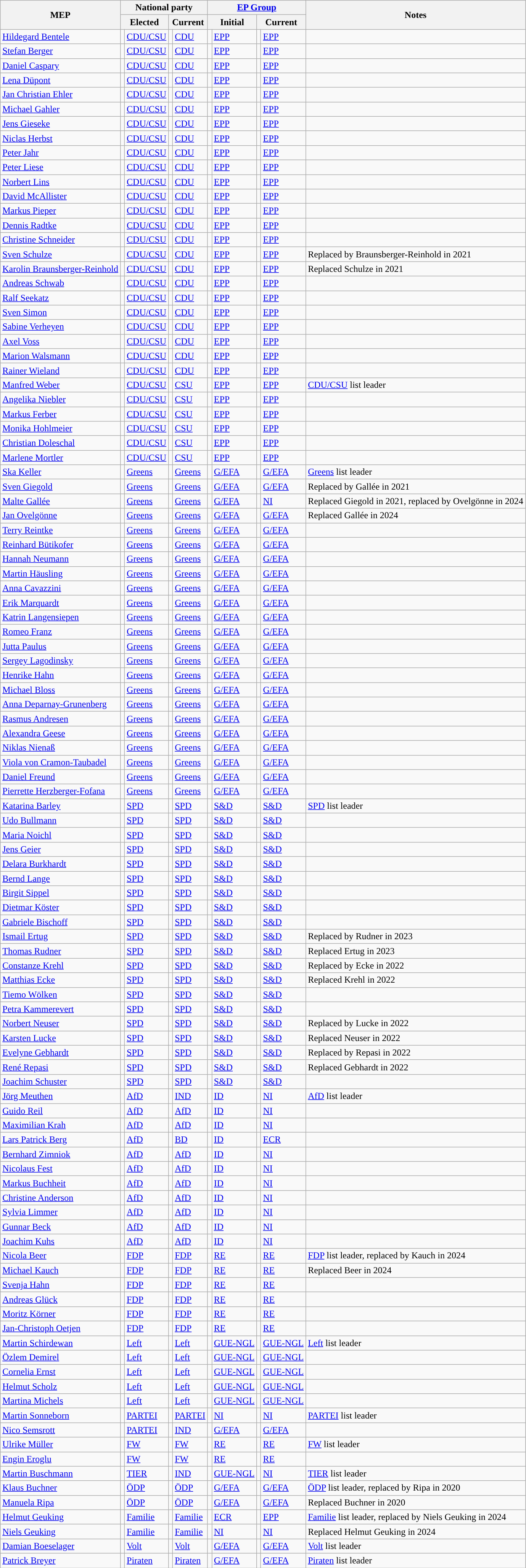<table class="wikitable sortable" style="text-align:left">
<tr>
<th rowspan="2">MEP</th>
<th colspan="4">National party</th>
<th colspan="4"><a href='#'>EP Group</a></th>
<th rowspan="2">Notes</th>
</tr>
<tr>
<th colspan="2">Elected</th>
<th colspan="2">Current</th>
<th colspan="2">Initial</th>
<th colspan="2">Current</th>
</tr>
<tr>
<td><a href='#'>Hildegard Bentele</a></td>
<td style="background: "></td>
<td><a href='#'>CDU/CSU</a></td>
<td style="background: "></td>
<td><a href='#'>CDU</a></td>
<td style="background: "></td>
<td><a href='#'>EPP</a></td>
<td style="background: "></td>
<td><a href='#'>EPP</a></td>
<td></td>
</tr>
<tr>
<td><a href='#'>Stefan Berger</a></td>
<td style="background: "></td>
<td><a href='#'>CDU/CSU</a></td>
<td style="background: "></td>
<td><a href='#'>CDU</a></td>
<td style="background: "></td>
<td><a href='#'>EPP</a></td>
<td style="background: "></td>
<td><a href='#'>EPP</a></td>
<td></td>
</tr>
<tr>
<td><a href='#'>Daniel Caspary</a></td>
<td style="background: "></td>
<td><a href='#'>CDU/CSU</a></td>
<td style="background: "></td>
<td><a href='#'>CDU</a></td>
<td style="background: "></td>
<td><a href='#'>EPP</a></td>
<td style="background: "></td>
<td><a href='#'>EPP</a></td>
<td></td>
</tr>
<tr>
<td><a href='#'>Lena Düpont</a></td>
<td style="background: "></td>
<td><a href='#'>CDU/CSU</a></td>
<td style="background: "></td>
<td><a href='#'>CDU</a></td>
<td style="background: "></td>
<td><a href='#'>EPP</a></td>
<td style="background: "></td>
<td><a href='#'>EPP</a></td>
<td></td>
</tr>
<tr>
<td><a href='#'>Jan Christian Ehler</a></td>
<td style="background: "></td>
<td><a href='#'>CDU/CSU</a></td>
<td style="background: "></td>
<td><a href='#'>CDU</a></td>
<td style="background: "></td>
<td><a href='#'>EPP</a></td>
<td style="background: "></td>
<td><a href='#'>EPP</a></td>
<td></td>
</tr>
<tr>
<td><a href='#'>Michael Gahler</a></td>
<td style="background: "></td>
<td><a href='#'>CDU/CSU</a></td>
<td style="background: "></td>
<td><a href='#'>CDU</a></td>
<td style="background: "></td>
<td><a href='#'>EPP</a></td>
<td style="background: "></td>
<td><a href='#'>EPP</a></td>
<td></td>
</tr>
<tr>
<td><a href='#'>Jens Gieseke</a></td>
<td style="background: "></td>
<td><a href='#'>CDU/CSU</a></td>
<td style="background: "></td>
<td><a href='#'>CDU</a></td>
<td style="background: "></td>
<td><a href='#'>EPP</a></td>
<td style="background: "></td>
<td><a href='#'>EPP</a></td>
<td></td>
</tr>
<tr>
<td><a href='#'>Niclas Herbst</a></td>
<td style="background: "></td>
<td><a href='#'>CDU/CSU</a></td>
<td style="background: "></td>
<td><a href='#'>CDU</a></td>
<td style="background: "></td>
<td><a href='#'>EPP</a></td>
<td style="background: "></td>
<td><a href='#'>EPP</a></td>
<td></td>
</tr>
<tr>
<td><a href='#'>Peter Jahr</a></td>
<td style="background: "></td>
<td><a href='#'>CDU/CSU</a></td>
<td style="background: "></td>
<td><a href='#'>CDU</a></td>
<td style="background: "></td>
<td><a href='#'>EPP</a></td>
<td style="background: "></td>
<td><a href='#'>EPP</a></td>
<td></td>
</tr>
<tr>
<td><a href='#'>Peter Liese</a></td>
<td style="background: "></td>
<td><a href='#'>CDU/CSU</a></td>
<td style="background: "></td>
<td><a href='#'>CDU</a></td>
<td style="background: "></td>
<td><a href='#'>EPP</a></td>
<td style="background: "></td>
<td><a href='#'>EPP</a></td>
<td></td>
</tr>
<tr>
<td><a href='#'>Norbert Lins</a></td>
<td style="background: "></td>
<td><a href='#'>CDU/CSU</a></td>
<td style="background: "></td>
<td><a href='#'>CDU</a></td>
<td style="background: "></td>
<td><a href='#'>EPP</a></td>
<td style="background: "></td>
<td><a href='#'>EPP</a></td>
<td></td>
</tr>
<tr>
<td><a href='#'>David McAllister</a></td>
<td style="background: "></td>
<td><a href='#'>CDU/CSU</a></td>
<td style="background: "></td>
<td><a href='#'>CDU</a></td>
<td style="background: "></td>
<td><a href='#'>EPP</a></td>
<td style="background: "></td>
<td><a href='#'>EPP</a></td>
<td></td>
</tr>
<tr>
<td><a href='#'>Markus Pieper</a></td>
<td style="background: "></td>
<td><a href='#'>CDU/CSU</a></td>
<td style="background: "></td>
<td><a href='#'>CDU</a></td>
<td style="background: "></td>
<td><a href='#'>EPP</a></td>
<td style="background: "></td>
<td><a href='#'>EPP</a></td>
<td></td>
</tr>
<tr>
<td><a href='#'>Dennis Radtke</a></td>
<td style="background: "></td>
<td><a href='#'>CDU/CSU</a></td>
<td style="background: "></td>
<td><a href='#'>CDU</a></td>
<td style="background: "></td>
<td><a href='#'>EPP</a></td>
<td style="background: "></td>
<td><a href='#'>EPP</a></td>
<td></td>
</tr>
<tr>
<td><a href='#'>Christine Schneider</a></td>
<td style="background: "></td>
<td><a href='#'>CDU/CSU</a></td>
<td style="background: "></td>
<td><a href='#'>CDU</a></td>
<td style="background: "></td>
<td><a href='#'>EPP</a></td>
<td style="background: "></td>
<td><a href='#'>EPP</a></td>
<td></td>
</tr>
<tr>
<td><a href='#'>Sven Schulze</a></td>
<td style="background: "></td>
<td><a href='#'>CDU/CSU</a></td>
<td style="background: "></td>
<td><a href='#'>CDU</a></td>
<td style="background: "></td>
<td><a href='#'>EPP</a></td>
<td style="background: "></td>
<td><a href='#'>EPP</a></td>
<td>Replaced by Braunsberger-Reinhold in 2021</td>
</tr>
<tr>
<td><a href='#'>Karolin Braunsberger-Reinhold</a></td>
<td style="background: "></td>
<td><a href='#'>CDU/CSU</a></td>
<td style="background: "></td>
<td><a href='#'>CDU</a></td>
<td style="background: "></td>
<td><a href='#'>EPP</a></td>
<td style="background: "></td>
<td><a href='#'>EPP</a></td>
<td>Replaced Schulze in 2021</td>
</tr>
<tr>
<td><a href='#'>Andreas Schwab</a></td>
<td style="background: "></td>
<td><a href='#'>CDU/CSU</a></td>
<td style="background: "></td>
<td><a href='#'>CDU</a></td>
<td style="background: "></td>
<td><a href='#'>EPP</a></td>
<td style="background: "></td>
<td><a href='#'>EPP</a></td>
<td></td>
</tr>
<tr>
<td><a href='#'>Ralf Seekatz</a></td>
<td style="background: "></td>
<td><a href='#'>CDU/CSU</a></td>
<td style="background: "></td>
<td><a href='#'>CDU</a></td>
<td style="background: "></td>
<td><a href='#'>EPP</a></td>
<td style="background: "></td>
<td><a href='#'>EPP</a></td>
<td></td>
</tr>
<tr>
<td><a href='#'>Sven Simon</a></td>
<td style="background: "></td>
<td><a href='#'>CDU/CSU</a></td>
<td style="background: "></td>
<td><a href='#'>CDU</a></td>
<td style="background: "></td>
<td><a href='#'>EPP</a></td>
<td style="background: "></td>
<td><a href='#'>EPP</a></td>
<td></td>
</tr>
<tr>
<td><a href='#'>Sabine Verheyen</a></td>
<td style="background: "></td>
<td><a href='#'>CDU/CSU</a></td>
<td style="background: "></td>
<td><a href='#'>CDU</a></td>
<td style="background: "></td>
<td><a href='#'>EPP</a></td>
<td style="background: "></td>
<td><a href='#'>EPP</a></td>
<td></td>
</tr>
<tr>
<td><a href='#'>Axel Voss</a></td>
<td style="background: "></td>
<td><a href='#'>CDU/CSU</a></td>
<td style="background: "></td>
<td><a href='#'>CDU</a></td>
<td style="background: "></td>
<td><a href='#'>EPP</a></td>
<td style="background: "></td>
<td><a href='#'>EPP</a></td>
<td></td>
</tr>
<tr>
<td><a href='#'>Marion Walsmann</a></td>
<td style="background: "></td>
<td><a href='#'>CDU/CSU</a></td>
<td style="background: "></td>
<td><a href='#'>CDU</a></td>
<td style="background: "></td>
<td><a href='#'>EPP</a></td>
<td style="background: "></td>
<td><a href='#'>EPP</a></td>
<td></td>
</tr>
<tr>
<td><a href='#'>Rainer Wieland</a></td>
<td style="background: "></td>
<td><a href='#'>CDU/CSU</a></td>
<td style="background: "></td>
<td><a href='#'>CDU</a></td>
<td style="background: "></td>
<td><a href='#'>EPP</a></td>
<td style="background: "></td>
<td><a href='#'>EPP</a></td>
<td></td>
</tr>
<tr>
<td><a href='#'>Manfred Weber</a></td>
<td style="background: "></td>
<td><a href='#'>CDU/CSU</a></td>
<td style="background: "></td>
<td><a href='#'>CSU</a></td>
<td style="background: "></td>
<td><a href='#'>EPP</a></td>
<td style="background: "></td>
<td><a href='#'>EPP</a></td>
<td><a href='#'>CDU/CSU</a> list leader</td>
</tr>
<tr>
<td><a href='#'>Angelika Niebler</a></td>
<td style="background: "></td>
<td><a href='#'>CDU/CSU</a></td>
<td style="background: "></td>
<td><a href='#'>CSU</a></td>
<td style="background: "></td>
<td><a href='#'>EPP</a></td>
<td style="background: "></td>
<td><a href='#'>EPP</a></td>
<td></td>
</tr>
<tr>
<td><a href='#'>Markus Ferber</a></td>
<td style="background: "></td>
<td><a href='#'>CDU/CSU</a></td>
<td style="background: "></td>
<td><a href='#'>CSU</a></td>
<td style="background: "></td>
<td><a href='#'>EPP</a></td>
<td style="background: "></td>
<td><a href='#'>EPP</a></td>
<td></td>
</tr>
<tr>
<td><a href='#'>Monika Hohlmeier</a></td>
<td style="background: "></td>
<td><a href='#'>CDU/CSU</a></td>
<td style="background: "></td>
<td><a href='#'>CSU</a></td>
<td style="background: "></td>
<td><a href='#'>EPP</a></td>
<td style="background: "></td>
<td><a href='#'>EPP</a></td>
<td></td>
</tr>
<tr>
<td><a href='#'>Christian Doleschal</a></td>
<td style="background: "></td>
<td><a href='#'>CDU/CSU</a></td>
<td style="background: "></td>
<td><a href='#'>CSU</a></td>
<td style="background: "></td>
<td><a href='#'>EPP</a></td>
<td style="background: "></td>
<td><a href='#'>EPP</a></td>
<td></td>
</tr>
<tr>
<td><a href='#'>Marlene Mortler</a></td>
<td style="background: "></td>
<td><a href='#'>CDU/CSU</a></td>
<td style="background: "></td>
<td><a href='#'>CSU</a></td>
<td style="background: "></td>
<td><a href='#'>EPP</a></td>
<td style="background: "></td>
<td><a href='#'>EPP</a></td>
<td></td>
</tr>
<tr>
<td><a href='#'>Ska Keller</a></td>
<td style="background: "></td>
<td><a href='#'>Greens</a></td>
<td style="background: "></td>
<td><a href='#'>Greens</a></td>
<td style="background: "></td>
<td><a href='#'>G/EFA</a></td>
<td style="background: "></td>
<td><a href='#'>G/EFA</a></td>
<td><a href='#'>Greens</a> list leader</td>
</tr>
<tr>
<td><a href='#'>Sven Giegold</a></td>
<td style="background: "></td>
<td><a href='#'>Greens</a></td>
<td style="background: "></td>
<td><a href='#'>Greens</a></td>
<td style="background: "></td>
<td><a href='#'>G/EFA</a></td>
<td style="background: "></td>
<td><a href='#'>G/EFA</a></td>
<td>Replaced by Gallée in 2021</td>
</tr>
<tr>
<td><a href='#'>Malte Gallée</a></td>
<td style="background: "></td>
<td><a href='#'>Greens</a></td>
<td style="background: "></td>
<td><a href='#'>Greens</a></td>
<td style="background: "></td>
<td><a href='#'>G/EFA</a></td>
<td style="background: "></td>
<td><a href='#'>NI</a></td>
<td>Replaced Giegold in 2021, replaced by Ovelgönne in 2024</td>
</tr>
<tr>
<td><a href='#'>Jan Ovelgönne</a></td>
<td style="background: "></td>
<td><a href='#'>Greens</a></td>
<td style="background: "></td>
<td><a href='#'>Greens</a></td>
<td style="background: "></td>
<td><a href='#'>G/EFA</a></td>
<td style="background: "></td>
<td><a href='#'>G/EFA</a></td>
<td>Replaced Gallée in 2024</td>
</tr>
<tr>
<td><a href='#'>Terry Reintke</a></td>
<td style="background: "></td>
<td><a href='#'>Greens</a></td>
<td style="background: "></td>
<td><a href='#'>Greens</a></td>
<td style="background: "></td>
<td><a href='#'>G/EFA</a></td>
<td style="background: "></td>
<td><a href='#'>G/EFA</a></td>
<td></td>
</tr>
<tr>
<td><a href='#'>Reinhard Bütikofer</a></td>
<td style="background: "></td>
<td><a href='#'>Greens</a></td>
<td style="background: "></td>
<td><a href='#'>Greens</a></td>
<td style="background: "></td>
<td><a href='#'>G/EFA</a></td>
<td style="background: "></td>
<td><a href='#'>G/EFA</a></td>
<td></td>
</tr>
<tr>
<td><a href='#'>Hannah Neumann</a></td>
<td style="background: "></td>
<td><a href='#'>Greens</a></td>
<td style="background: "></td>
<td><a href='#'>Greens</a></td>
<td style="background: "></td>
<td><a href='#'>G/EFA</a></td>
<td style="background: "></td>
<td><a href='#'>G/EFA</a></td>
<td></td>
</tr>
<tr>
<td><a href='#'>Martin Häusling</a></td>
<td style="background: "></td>
<td><a href='#'>Greens</a></td>
<td style="background: "></td>
<td><a href='#'>Greens</a></td>
<td style="background: "></td>
<td><a href='#'>G/EFA</a></td>
<td style="background: "></td>
<td><a href='#'>G/EFA</a></td>
<td></td>
</tr>
<tr>
<td><a href='#'>Anna Cavazzini</a></td>
<td style="background: "></td>
<td><a href='#'>Greens</a></td>
<td style="background: "></td>
<td><a href='#'>Greens</a></td>
<td style="background: "></td>
<td><a href='#'>G/EFA</a></td>
<td style="background: "></td>
<td><a href='#'>G/EFA</a></td>
<td></td>
</tr>
<tr>
<td><a href='#'>Erik Marquardt</a></td>
<td style="background: "></td>
<td><a href='#'>Greens</a></td>
<td style="background: "></td>
<td><a href='#'>Greens</a></td>
<td style="background: "></td>
<td><a href='#'>G/EFA</a></td>
<td style="background: "></td>
<td><a href='#'>G/EFA</a></td>
<td></td>
</tr>
<tr>
<td><a href='#'>Katrin Langensiepen</a></td>
<td style="background: "></td>
<td><a href='#'>Greens</a></td>
<td style="background: "></td>
<td><a href='#'>Greens</a></td>
<td style="background: "></td>
<td><a href='#'>G/EFA</a></td>
<td style="background: "></td>
<td><a href='#'>G/EFA</a></td>
<td></td>
</tr>
<tr>
<td><a href='#'>Romeo Franz</a></td>
<td style="background: "></td>
<td><a href='#'>Greens</a></td>
<td style="background: "></td>
<td><a href='#'>Greens</a></td>
<td style="background: "></td>
<td><a href='#'>G/EFA</a></td>
<td style="background: "></td>
<td><a href='#'>G/EFA</a></td>
<td></td>
</tr>
<tr>
<td><a href='#'>Jutta Paulus</a></td>
<td style="background: "></td>
<td><a href='#'>Greens</a></td>
<td style="background: "></td>
<td><a href='#'>Greens</a></td>
<td style="background: "></td>
<td><a href='#'>G/EFA</a></td>
<td style="background: "></td>
<td><a href='#'>G/EFA</a></td>
<td></td>
</tr>
<tr>
<td><a href='#'>Sergey Lagodinsky</a></td>
<td style="background: "></td>
<td><a href='#'>Greens</a></td>
<td style="background: "></td>
<td><a href='#'>Greens</a></td>
<td style="background: "></td>
<td><a href='#'>G/EFA</a></td>
<td style="background: "></td>
<td><a href='#'>G/EFA</a></td>
<td></td>
</tr>
<tr>
<td><a href='#'>Henrike Hahn</a></td>
<td style="background: "></td>
<td><a href='#'>Greens</a></td>
<td style="background: "></td>
<td><a href='#'>Greens</a></td>
<td style="background: "></td>
<td><a href='#'>G/EFA</a></td>
<td style="background: "></td>
<td><a href='#'>G/EFA</a></td>
<td></td>
</tr>
<tr>
<td><a href='#'>Michael Bloss</a></td>
<td style="background: "></td>
<td><a href='#'>Greens</a></td>
<td style="background: "></td>
<td><a href='#'>Greens</a></td>
<td style="background: "></td>
<td><a href='#'>G/EFA</a></td>
<td style="background: "></td>
<td><a href='#'>G/EFA</a></td>
<td></td>
</tr>
<tr>
<td><a href='#'>Anna Deparnay-Grunenberg</a></td>
<td style="background: "></td>
<td><a href='#'>Greens</a></td>
<td style="background: "></td>
<td><a href='#'>Greens</a></td>
<td style="background: "></td>
<td><a href='#'>G/EFA</a></td>
<td style="background: "></td>
<td><a href='#'>G/EFA</a></td>
<td></td>
</tr>
<tr>
<td><a href='#'>Rasmus Andresen</a></td>
<td style="background: "></td>
<td><a href='#'>Greens</a></td>
<td style="background: "></td>
<td><a href='#'>Greens</a></td>
<td style="background: "></td>
<td><a href='#'>G/EFA</a></td>
<td style="background: "></td>
<td><a href='#'>G/EFA</a></td>
<td></td>
</tr>
<tr>
<td><a href='#'>Alexandra Geese</a></td>
<td style="background: "></td>
<td><a href='#'>Greens</a></td>
<td style="background: "></td>
<td><a href='#'>Greens</a></td>
<td style="background: "></td>
<td><a href='#'>G/EFA</a></td>
<td style="background: "></td>
<td><a href='#'>G/EFA</a></td>
<td></td>
</tr>
<tr>
<td><a href='#'>Niklas Nienaß</a></td>
<td style="background: "></td>
<td><a href='#'>Greens</a></td>
<td style="background: "></td>
<td><a href='#'>Greens</a></td>
<td style="background: "></td>
<td><a href='#'>G/EFA</a></td>
<td style="background: "></td>
<td><a href='#'>G/EFA</a></td>
<td></td>
</tr>
<tr>
<td><a href='#'>Viola von Cramon-Taubadel</a></td>
<td style="background: "></td>
<td><a href='#'>Greens</a></td>
<td style="background: "></td>
<td><a href='#'>Greens</a></td>
<td style="background: "></td>
<td><a href='#'>G/EFA</a></td>
<td style="background: "></td>
<td><a href='#'>G/EFA</a></td>
<td></td>
</tr>
<tr>
<td><a href='#'>Daniel Freund</a></td>
<td style="background: "></td>
<td><a href='#'>Greens</a></td>
<td style="background: "></td>
<td><a href='#'>Greens</a></td>
<td style="background: "></td>
<td><a href='#'>G/EFA</a></td>
<td style="background: "></td>
<td><a href='#'>G/EFA</a></td>
<td></td>
</tr>
<tr>
<td><a href='#'>Pierrette Herzberger-Fofana</a></td>
<td style="background: "></td>
<td><a href='#'>Greens</a></td>
<td style="background: "></td>
<td><a href='#'>Greens</a></td>
<td style="background: "></td>
<td><a href='#'>G/EFA</a></td>
<td style="background: "></td>
<td><a href='#'>G/EFA</a></td>
<td></td>
</tr>
<tr>
<td><a href='#'>Katarina Barley</a></td>
<td style="background: "></td>
<td><a href='#'>SPD</a></td>
<td style="background: "></td>
<td><a href='#'>SPD</a></td>
<td style="background: "></td>
<td><a href='#'>S&D</a></td>
<td style="background: "></td>
<td><a href='#'>S&D</a></td>
<td><a href='#'>SPD</a> list leader</td>
</tr>
<tr>
<td><a href='#'>Udo Bullmann</a></td>
<td style="background: "></td>
<td><a href='#'>SPD</a></td>
<td style="background: "></td>
<td><a href='#'>SPD</a></td>
<td style="background: "></td>
<td><a href='#'>S&D</a></td>
<td style="background: "></td>
<td><a href='#'>S&D</a></td>
<td></td>
</tr>
<tr>
<td><a href='#'>Maria Noichl</a></td>
<td style="background: "></td>
<td><a href='#'>SPD</a></td>
<td style="background: "></td>
<td><a href='#'>SPD</a></td>
<td style="background: "></td>
<td><a href='#'>S&D</a></td>
<td style="background: "></td>
<td><a href='#'>S&D</a></td>
<td></td>
</tr>
<tr>
<td><a href='#'>Jens Geier</a></td>
<td style="background: "></td>
<td><a href='#'>SPD</a></td>
<td style="background: "></td>
<td><a href='#'>SPD</a></td>
<td style="background: "></td>
<td><a href='#'>S&D</a></td>
<td style="background: "></td>
<td><a href='#'>S&D</a></td>
<td></td>
</tr>
<tr>
<td><a href='#'>Delara Burkhardt</a></td>
<td style="background: "></td>
<td><a href='#'>SPD</a></td>
<td style="background: "></td>
<td><a href='#'>SPD</a></td>
<td style="background: "></td>
<td><a href='#'>S&D</a></td>
<td style="background: "></td>
<td><a href='#'>S&D</a></td>
<td></td>
</tr>
<tr>
<td><a href='#'>Bernd Lange</a></td>
<td style="background: "></td>
<td><a href='#'>SPD</a></td>
<td style="background: "></td>
<td><a href='#'>SPD</a></td>
<td style="background: "></td>
<td><a href='#'>S&D</a></td>
<td style="background: "></td>
<td><a href='#'>S&D</a></td>
<td></td>
</tr>
<tr>
<td><a href='#'>Birgit Sippel</a></td>
<td style="background: "></td>
<td><a href='#'>SPD</a></td>
<td style="background: "></td>
<td><a href='#'>SPD</a></td>
<td style="background: "></td>
<td><a href='#'>S&D</a></td>
<td style="background: "></td>
<td><a href='#'>S&D</a></td>
<td></td>
</tr>
<tr>
<td><a href='#'>Dietmar Köster</a></td>
<td style="background: "></td>
<td><a href='#'>SPD</a></td>
<td style="background: "></td>
<td><a href='#'>SPD</a></td>
<td style="background: "></td>
<td><a href='#'>S&D</a></td>
<td style="background: "></td>
<td><a href='#'>S&D</a></td>
<td></td>
</tr>
<tr>
<td><a href='#'>Gabriele Bischoff</a></td>
<td style="background: "></td>
<td><a href='#'>SPD</a></td>
<td style="background: "></td>
<td><a href='#'>SPD</a></td>
<td style="background: "></td>
<td><a href='#'>S&D</a></td>
<td style="background: "></td>
<td><a href='#'>S&D</a></td>
<td></td>
</tr>
<tr>
<td><a href='#'>Ismail Ertug</a></td>
<td style="background: "></td>
<td><a href='#'>SPD</a></td>
<td style="background: "></td>
<td><a href='#'>SPD</a></td>
<td style="background: "></td>
<td><a href='#'>S&D</a></td>
<td style="background: "></td>
<td><a href='#'>S&D</a></td>
<td>Replaced by Rudner in 2023</td>
</tr>
<tr>
<td><a href='#'>Thomas Rudner</a></td>
<td style="background: "></td>
<td><a href='#'>SPD</a></td>
<td style="background: "></td>
<td><a href='#'>SPD</a></td>
<td style="background: "></td>
<td><a href='#'>S&D</a></td>
<td style="background: "></td>
<td><a href='#'>S&D</a></td>
<td>Replaced Ertug in 2023</td>
</tr>
<tr>
<td><a href='#'>Constanze Krehl</a></td>
<td style="background: "></td>
<td><a href='#'>SPD</a></td>
<td style="background: "></td>
<td><a href='#'>SPD</a></td>
<td style="background: "></td>
<td><a href='#'>S&D</a></td>
<td style="background: "></td>
<td><a href='#'>S&D</a></td>
<td>Replaced by Ecke in 2022</td>
</tr>
<tr>
<td><a href='#'>Matthias Ecke</a></td>
<td style="background: "></td>
<td><a href='#'>SPD</a></td>
<td style="background: "></td>
<td><a href='#'>SPD</a></td>
<td style="background: "></td>
<td><a href='#'>S&D</a></td>
<td style="background: "></td>
<td><a href='#'>S&D</a></td>
<td>Replaced Krehl in 2022</td>
</tr>
<tr>
<td><a href='#'>Tiemo Wölken</a></td>
<td style="background: "></td>
<td><a href='#'>SPD</a></td>
<td style="background: "></td>
<td><a href='#'>SPD</a></td>
<td style="background: "></td>
<td><a href='#'>S&D</a></td>
<td style="background: "></td>
<td><a href='#'>S&D</a></td>
<td></td>
</tr>
<tr>
<td><a href='#'>Petra Kammerevert</a></td>
<td style="background: "></td>
<td><a href='#'>SPD</a></td>
<td style="background: "></td>
<td><a href='#'>SPD</a></td>
<td style="background: "></td>
<td><a href='#'>S&D</a></td>
<td style="background: "></td>
<td><a href='#'>S&D</a></td>
<td></td>
</tr>
<tr>
<td><a href='#'>Norbert Neuser</a></td>
<td style="background: "></td>
<td><a href='#'>SPD</a></td>
<td style="background: "></td>
<td><a href='#'>SPD</a></td>
<td style="background: "></td>
<td><a href='#'>S&D</a></td>
<td style="background: "></td>
<td><a href='#'>S&D</a></td>
<td>Replaced by Lucke in 2022</td>
</tr>
<tr>
<td><a href='#'>Karsten Lucke</a></td>
<td style="background: "></td>
<td><a href='#'>SPD</a></td>
<td style="background: "></td>
<td><a href='#'>SPD</a></td>
<td style="background: "></td>
<td><a href='#'>S&D</a></td>
<td style="background: "></td>
<td><a href='#'>S&D</a></td>
<td>Replaced Neuser in 2022</td>
</tr>
<tr>
<td><a href='#'>Evelyne Gebhardt</a></td>
<td style="background: "></td>
<td><a href='#'>SPD</a></td>
<td style="background: "></td>
<td><a href='#'>SPD</a></td>
<td style="background: "></td>
<td><a href='#'>S&D</a></td>
<td style="background: "></td>
<td><a href='#'>S&D</a></td>
<td>Replaced by Repasi in 2022</td>
</tr>
<tr>
<td><a href='#'>René Repasi</a></td>
<td style="background: "></td>
<td><a href='#'>SPD</a></td>
<td style="background: "></td>
<td><a href='#'>SPD</a></td>
<td style="background: "></td>
<td><a href='#'>S&D</a></td>
<td style="background: "></td>
<td><a href='#'>S&D</a></td>
<td>Replaced Gebhardt in 2022</td>
</tr>
<tr>
<td><a href='#'>Joachim Schuster</a></td>
<td style="background: "></td>
<td><a href='#'>SPD</a></td>
<td style="background: "></td>
<td><a href='#'>SPD</a></td>
<td style="background: "></td>
<td><a href='#'>S&D</a></td>
<td style="background: "></td>
<td><a href='#'>S&D</a></td>
<td></td>
</tr>
<tr>
<td><a href='#'>Jörg Meuthen</a></td>
<td style="background: "></td>
<td><a href='#'>AfD</a></td>
<td style="background: "></td>
<td><a href='#'>IND</a></td>
<td style="background: "></td>
<td><a href='#'>ID</a></td>
<td style="background: "></td>
<td><a href='#'>NI</a></td>
<td><a href='#'>AfD</a> list leader</td>
</tr>
<tr>
<td><a href='#'>Guido Reil</a></td>
<td style="background: "></td>
<td><a href='#'>AfD</a></td>
<td style="background: "></td>
<td><a href='#'>AfD</a></td>
<td style="background: "></td>
<td><a href='#'>ID</a></td>
<td style="background: "></td>
<td><a href='#'>NI</a></td>
<td></td>
</tr>
<tr>
<td><a href='#'>Maximilian Krah</a></td>
<td style="background: "></td>
<td><a href='#'>AfD</a></td>
<td style="background: "></td>
<td><a href='#'>AfD</a></td>
<td style="background: "></td>
<td><a href='#'>ID</a></td>
<td style="background: "></td>
<td><a href='#'>NI</a></td>
<td></td>
</tr>
<tr>
<td><a href='#'>Lars Patrick Berg</a></td>
<td style="background: "></td>
<td><a href='#'>AfD</a></td>
<td style="background: "></td>
<td><a href='#'>BD</a></td>
<td style="background: "></td>
<td><a href='#'>ID</a></td>
<td style="background: "></td>
<td><a href='#'>ECR</a></td>
<td></td>
</tr>
<tr>
<td><a href='#'>Bernhard Zimniok</a></td>
<td style="background: "></td>
<td><a href='#'>AfD</a></td>
<td style="background: "></td>
<td><a href='#'>AfD</a></td>
<td style="background: "></td>
<td><a href='#'>ID</a></td>
<td style="background: "></td>
<td><a href='#'>NI</a></td>
<td></td>
</tr>
<tr>
<td><a href='#'>Nicolaus Fest</a></td>
<td style="background: "></td>
<td><a href='#'>AfD</a></td>
<td style="background: "></td>
<td><a href='#'>AfD</a></td>
<td style="background: "></td>
<td><a href='#'>ID</a></td>
<td style="background: "></td>
<td><a href='#'>NI</a></td>
<td></td>
</tr>
<tr>
<td><a href='#'>Markus Buchheit</a></td>
<td style="background: "></td>
<td><a href='#'>AfD</a></td>
<td style="background: "></td>
<td><a href='#'>AfD</a></td>
<td style="background: "></td>
<td><a href='#'>ID</a></td>
<td style="background: "></td>
<td><a href='#'>NI</a></td>
<td></td>
</tr>
<tr>
<td><a href='#'>Christine Anderson</a></td>
<td style="background: "></td>
<td><a href='#'>AfD</a></td>
<td style="background: "></td>
<td><a href='#'>AfD</a></td>
<td style="background: "></td>
<td><a href='#'>ID</a></td>
<td style="background: "></td>
<td><a href='#'>NI</a></td>
<td></td>
</tr>
<tr>
<td><a href='#'>Sylvia Limmer</a></td>
<td style="background: "></td>
<td><a href='#'>AfD</a></td>
<td style="background: "></td>
<td><a href='#'>AfD</a></td>
<td style="background: "></td>
<td><a href='#'>ID</a></td>
<td style="background: "></td>
<td><a href='#'>NI</a></td>
<td></td>
</tr>
<tr>
<td><a href='#'>Gunnar Beck</a></td>
<td style="background: "></td>
<td><a href='#'>AfD</a></td>
<td style="background: "></td>
<td><a href='#'>AfD</a></td>
<td style="background: "></td>
<td><a href='#'>ID</a></td>
<td style="background: "></td>
<td><a href='#'>NI</a></td>
<td></td>
</tr>
<tr>
<td><a href='#'>Joachim Kuhs</a></td>
<td style="background: "></td>
<td><a href='#'>AfD</a></td>
<td style="background: "></td>
<td><a href='#'>AfD</a></td>
<td style="background: "></td>
<td><a href='#'>ID</a></td>
<td style="background: "></td>
<td><a href='#'>NI</a></td>
<td></td>
</tr>
<tr>
<td><a href='#'>Nicola Beer</a></td>
<td style="background: "></td>
<td><a href='#'>FDP</a></td>
<td style="background: "></td>
<td><a href='#'>FDP</a></td>
<td style="background: "></td>
<td><a href='#'>RE</a></td>
<td style="background: "></td>
<td><a href='#'>RE</a></td>
<td><a href='#'>FDP</a> list leader, replaced by Kauch in 2024</td>
</tr>
<tr>
<td><a href='#'>Michael Kauch</a></td>
<td style="background: "></td>
<td><a href='#'>FDP</a></td>
<td style="background: "></td>
<td><a href='#'>FDP</a></td>
<td style="background: "></td>
<td><a href='#'>RE</a></td>
<td style="background: "></td>
<td><a href='#'>RE</a></td>
<td>Replaced Beer in 2024</td>
</tr>
<tr>
<td><a href='#'>Svenja Hahn</a></td>
<td style="background: "></td>
<td><a href='#'>FDP</a></td>
<td style="background: "></td>
<td><a href='#'>FDP</a></td>
<td style="background: "></td>
<td><a href='#'>RE</a></td>
<td style="background: "></td>
<td><a href='#'>RE</a></td>
<td></td>
</tr>
<tr>
<td><a href='#'>Andreas Glück</a></td>
<td style="background: "></td>
<td><a href='#'>FDP</a></td>
<td style="background: "></td>
<td><a href='#'>FDP</a></td>
<td style="background: "></td>
<td><a href='#'>RE</a></td>
<td style="background: "></td>
<td><a href='#'>RE</a></td>
<td></td>
</tr>
<tr>
<td><a href='#'>Moritz Körner</a></td>
<td style="background: "></td>
<td><a href='#'>FDP</a></td>
<td style="background: "></td>
<td><a href='#'>FDP</a></td>
<td style="background: "></td>
<td><a href='#'>RE</a></td>
<td style="background: "></td>
<td><a href='#'>RE</a></td>
<td></td>
</tr>
<tr>
<td><a href='#'>Jan-Christoph Oetjen</a></td>
<td style="background: "></td>
<td><a href='#'>FDP</a></td>
<td style="background: "></td>
<td><a href='#'>FDP</a></td>
<td style="background: "></td>
<td><a href='#'>RE</a></td>
<td style="background: "></td>
<td><a href='#'>RE</a></td>
<td></td>
</tr>
<tr>
<td><a href='#'>Martin Schirdewan</a></td>
<td style="background: "></td>
<td><a href='#'>Left</a></td>
<td style="background: "></td>
<td><a href='#'>Left</a></td>
<td style="background: "></td>
<td><a href='#'>GUE-NGL</a></td>
<td style="background: "></td>
<td><a href='#'>GUE-NGL</a></td>
<td><a href='#'>Left</a> list leader</td>
</tr>
<tr>
<td><a href='#'>Özlem Demirel</a></td>
<td style="background: "></td>
<td><a href='#'>Left</a></td>
<td style="background: "></td>
<td><a href='#'>Left</a></td>
<td style="background: "></td>
<td><a href='#'>GUE-NGL</a></td>
<td style="background: "></td>
<td><a href='#'>GUE-NGL</a></td>
<td></td>
</tr>
<tr>
<td><a href='#'>Cornelia Ernst</a></td>
<td style="background: "></td>
<td><a href='#'>Left</a></td>
<td style="background: "></td>
<td><a href='#'>Left</a></td>
<td style="background: "></td>
<td><a href='#'>GUE-NGL</a></td>
<td style="background: "></td>
<td><a href='#'>GUE-NGL</a></td>
<td></td>
</tr>
<tr>
<td><a href='#'>Helmut Scholz</a></td>
<td style="background: "></td>
<td><a href='#'>Left</a></td>
<td style="background: "></td>
<td><a href='#'>Left</a></td>
<td style="background: "></td>
<td><a href='#'>GUE-NGL</a></td>
<td style="background: "></td>
<td><a href='#'>GUE-NGL</a></td>
<td></td>
</tr>
<tr>
<td><a href='#'>Martina Michels</a></td>
<td style="background: "></td>
<td><a href='#'>Left</a></td>
<td style="background: "></td>
<td><a href='#'>Left</a></td>
<td style="background: "></td>
<td><a href='#'>GUE-NGL</a></td>
<td style="background: "></td>
<td><a href='#'>GUE-NGL</a></td>
<td></td>
</tr>
<tr>
<td><a href='#'>Martin Sonneborn</a></td>
<td style="background: "></td>
<td><a href='#'>PARTEI</a></td>
<td style="background: "></td>
<td><a href='#'>PARTEI</a></td>
<td style="background: "></td>
<td><a href='#'>NI</a></td>
<td style="background: "></td>
<td><a href='#'>NI</a></td>
<td><a href='#'>PARTEI</a> list leader</td>
</tr>
<tr>
<td><a href='#'>Nico Semsrott</a></td>
<td style="background: "></td>
<td><a href='#'>PARTEI</a></td>
<td style="background: "></td>
<td><a href='#'>IND</a></td>
<td style="background: "></td>
<td><a href='#'>G/EFA</a></td>
<td style="background: "></td>
<td><a href='#'>G/EFA</a></td>
<td></td>
</tr>
<tr>
<td><a href='#'>Ulrike Müller</a></td>
<td style="background: "></td>
<td><a href='#'>FW</a></td>
<td style="background: "></td>
<td><a href='#'>FW</a></td>
<td style="background: "></td>
<td><a href='#'>RE</a></td>
<td style="background: "></td>
<td><a href='#'>RE</a></td>
<td><a href='#'>FW</a> list leader</td>
</tr>
<tr>
<td><a href='#'>Engin Eroglu</a></td>
<td style="background: "></td>
<td><a href='#'>FW</a></td>
<td style="background: "></td>
<td><a href='#'>FW</a></td>
<td style="background: "></td>
<td><a href='#'>RE</a></td>
<td style="background: "></td>
<td><a href='#'>RE</a></td>
<td></td>
</tr>
<tr>
<td><a href='#'>Martin Buschmann</a></td>
<td style="background: "></td>
<td><a href='#'>TIER</a></td>
<td style="background: "></td>
<td><a href='#'>IND</a></td>
<td style="background: "></td>
<td><a href='#'>GUE-NGL</a></td>
<td style="background: "></td>
<td><a href='#'>NI</a></td>
<td><a href='#'>TIER</a> list leader</td>
</tr>
<tr>
<td><a href='#'>Klaus Buchner</a></td>
<td style="background: "></td>
<td><a href='#'>ÖDP</a></td>
<td style="background: "></td>
<td><a href='#'>ÖDP</a></td>
<td style="background: "></td>
<td><a href='#'>G/EFA</a></td>
<td style="background: "></td>
<td><a href='#'>G/EFA</a></td>
<td><a href='#'>ÖDP</a> list leader, replaced by Ripa in 2020</td>
</tr>
<tr>
<td><a href='#'>Manuela Ripa</a></td>
<td style="background: "></td>
<td><a href='#'>ÖDP</a></td>
<td style="background: "></td>
<td><a href='#'>ÖDP</a></td>
<td style="background: "></td>
<td><a href='#'>G/EFA</a></td>
<td style="background: "></td>
<td><a href='#'>G/EFA</a></td>
<td>Replaced Buchner in 2020</td>
</tr>
<tr>
<td><a href='#'>Helmut Geuking</a></td>
<td style="background: "></td>
<td><a href='#'>Familie</a></td>
<td style="background: "></td>
<td><a href='#'>Familie</a></td>
<td style="background: "></td>
<td><a href='#'>ECR</a></td>
<td style="background: "></td>
<td><a href='#'>EPP</a></td>
<td><a href='#'>Familie</a> list leader, replaced by Niels Geuking in 2024</td>
</tr>
<tr>
<td><a href='#'>Niels Geuking</a></td>
<td style="background: "></td>
<td><a href='#'>Familie</a></td>
<td style="background: "></td>
<td><a href='#'>Familie</a></td>
<td style="background: "></td>
<td><a href='#'>NI</a></td>
<td style="background: "></td>
<td><a href='#'>NI</a></td>
<td>Replaced Helmut Geuking in 2024</td>
</tr>
<tr>
<td><a href='#'>Damian Boeselager</a></td>
<td style="background: "></td>
<td><a href='#'>Volt</a></td>
<td style="background: "></td>
<td><a href='#'>Volt</a></td>
<td style="background: "></td>
<td><a href='#'>G/EFA</a></td>
<td style="background: "></td>
<td><a href='#'>G/EFA</a></td>
<td><a href='#'>Volt</a> list leader</td>
</tr>
<tr>
<td><a href='#'>Patrick Breyer</a></td>
<td style="background: "></td>
<td><a href='#'>Piraten</a></td>
<td style="background: "></td>
<td><a href='#'>Piraten</a></td>
<td style="background: "></td>
<td><a href='#'>G/EFA</a></td>
<td style="background: "></td>
<td><a href='#'>G/EFA</a></td>
<td><a href='#'>Piraten</a> list leader</td>
</tr>
</table>
